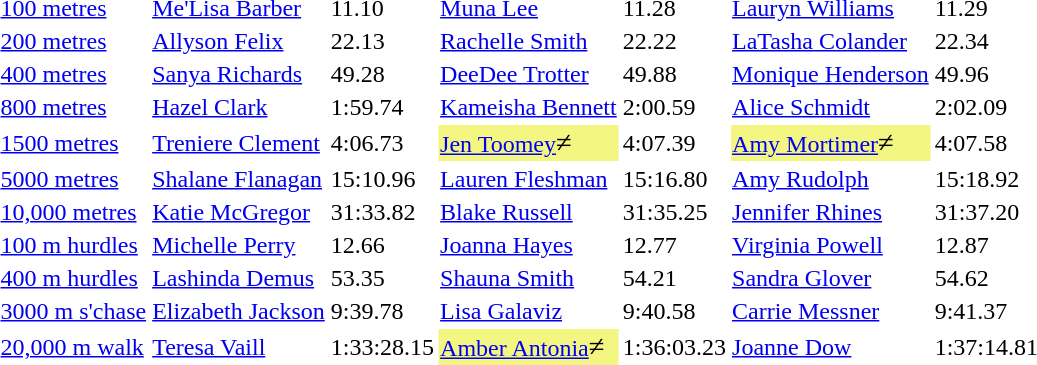<table>
<tr>
<td><a href='#'>100 metres</a></td>
<td><a href='#'>Me'Lisa Barber</a></td>
<td>11.10</td>
<td><a href='#'>Muna Lee</a></td>
<td>11.28</td>
<td><a href='#'>Lauryn Williams</a></td>
<td>11.29</td>
</tr>
<tr>
<td><a href='#'>200 metres</a></td>
<td><a href='#'>Allyson Felix</a></td>
<td>22.13</td>
<td><a href='#'>Rachelle Smith</a></td>
<td>22.22</td>
<td><a href='#'>LaTasha Colander</a></td>
<td>22.34</td>
</tr>
<tr>
<td><a href='#'>400 metres</a></td>
<td><a href='#'>Sanya Richards</a></td>
<td>49.28</td>
<td><a href='#'>DeeDee Trotter</a></td>
<td>49.88</td>
<td><a href='#'>Monique Henderson</a></td>
<td>49.96</td>
</tr>
<tr>
<td><a href='#'>800 metres</a></td>
<td><a href='#'>Hazel Clark</a></td>
<td>1:59.74</td>
<td><a href='#'>Kameisha Bennett</a></td>
<td>2:00.59</td>
<td><a href='#'>Alice Schmidt</a></td>
<td>2:02.09</td>
</tr>
<tr>
<td><a href='#'>1500 metres</a></td>
<td><a href='#'>Treniere Clement</a></td>
<td>4:06.73</td>
<td bgcolor=#F3F781><a href='#'>Jen Toomey</a><big>≠</big></td>
<td>4:07.39</td>
<td bgcolor=#F3F781><a href='#'>Amy Mortimer</a><big>≠</big></td>
<td>4:07.58</td>
</tr>
<tr>
<td><a href='#'>5000 metres</a></td>
<td><a href='#'>Shalane Flanagan</a></td>
<td>15:10.96</td>
<td><a href='#'>Lauren Fleshman</a></td>
<td>15:16.80</td>
<td><a href='#'>Amy Rudolph</a></td>
<td>15:18.92</td>
</tr>
<tr>
<td><a href='#'>10,000 metres</a></td>
<td><a href='#'>Katie McGregor</a></td>
<td>31:33.82</td>
<td><a href='#'>Blake Russell</a></td>
<td>31:35.25</td>
<td><a href='#'>Jennifer Rhines</a></td>
<td>31:37.20</td>
</tr>
<tr>
<td><a href='#'>100 m hurdles</a></td>
<td><a href='#'>Michelle Perry</a></td>
<td>12.66</td>
<td><a href='#'>Joanna Hayes</a></td>
<td>12.77</td>
<td><a href='#'>Virginia Powell</a></td>
<td>12.87</td>
</tr>
<tr>
<td><a href='#'>400 m hurdles</a></td>
<td><a href='#'>Lashinda Demus</a></td>
<td>53.35</td>
<td><a href='#'>Shauna Smith</a></td>
<td>54.21</td>
<td><a href='#'>Sandra Glover</a></td>
<td>54.62</td>
</tr>
<tr>
<td><a href='#'>3000 m s'chase</a></td>
<td><a href='#'>Elizabeth Jackson</a></td>
<td>9:39.78</td>
<td><a href='#'>Lisa Galaviz</a></td>
<td>9:40.58</td>
<td><a href='#'>Carrie Messner</a></td>
<td>9:41.37</td>
</tr>
<tr>
<td><a href='#'>20,000 m walk</a></td>
<td><a href='#'>Teresa Vaill</a></td>
<td>1:33:28.15 </td>
<td bgcolor=#F3F781><a href='#'>Amber Antonia</a><big>≠</big></td>
<td>1:36:03.23</td>
<td><a href='#'>Joanne Dow</a></td>
<td>1:37:14.81</td>
</tr>
</table>
